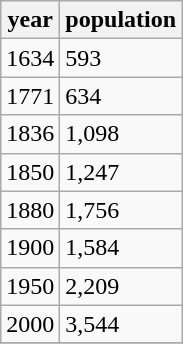<table class="wikitable">
<tr>
<th>year</th>
<th>population</th>
</tr>
<tr>
<td>1634</td>
<td>593</td>
</tr>
<tr>
<td>1771</td>
<td>634</td>
</tr>
<tr>
<td>1836</td>
<td>1,098</td>
</tr>
<tr>
<td>1850</td>
<td>1,247</td>
</tr>
<tr>
<td>1880</td>
<td>1,756</td>
</tr>
<tr>
<td>1900</td>
<td>1,584</td>
</tr>
<tr>
<td>1950</td>
<td>2,209</td>
</tr>
<tr>
<td>2000</td>
<td>3,544</td>
</tr>
<tr>
</tr>
</table>
